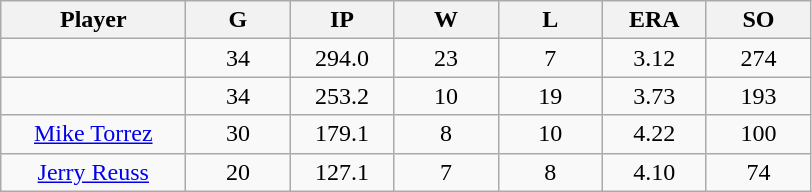<table class="wikitable sortable">
<tr>
<th bgcolor="#DDDDFF" width="16%">Player</th>
<th bgcolor="#DDDDFF" width="9%">G</th>
<th bgcolor="#DDDDFF" width="9%">IP</th>
<th bgcolor="#DDDDFF" width="9%">W</th>
<th bgcolor="#DDDDFF" width="9%">L</th>
<th bgcolor="#DDDDFF" width="9%">ERA</th>
<th bgcolor="#DDDDFF" width="9%">SO</th>
</tr>
<tr align="center">
<td></td>
<td>34</td>
<td>294.0</td>
<td>23</td>
<td>7</td>
<td>3.12</td>
<td>274</td>
</tr>
<tr align="center">
<td></td>
<td>34</td>
<td>253.2</td>
<td>10</td>
<td>19</td>
<td>3.73</td>
<td>193</td>
</tr>
<tr align="center">
<td><a href='#'>Mike Torrez</a></td>
<td>30</td>
<td>179.1</td>
<td>8</td>
<td>10</td>
<td>4.22</td>
<td>100</td>
</tr>
<tr align=center>
<td><a href='#'>Jerry Reuss</a></td>
<td>20</td>
<td>127.1</td>
<td>7</td>
<td>8</td>
<td>4.10</td>
<td>74</td>
</tr>
</table>
